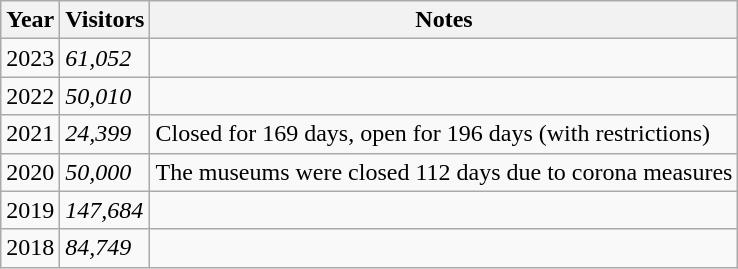<table class="wikitable">
<tr>
<th>Year</th>
<th>Visitors</th>
<th>Notes</th>
</tr>
<tr>
<td>2023</td>
<td><em>61,052</em></td>
<td></td>
</tr>
<tr>
<td>2022</td>
<td><em>50,010</em></td>
<td></td>
</tr>
<tr>
<td>2021</td>
<td><em>24,399</em></td>
<td>Closed for 169 days, open for 196 days (with restrictions)</td>
</tr>
<tr>
<td>2020</td>
<td><em>50,000</em></td>
<td>The museums were closed 112 days due to corona measures</td>
</tr>
<tr>
<td>2019</td>
<td><em>147,684</em></td>
<td></td>
</tr>
<tr>
<td>2018</td>
<td><em>84,749</em></td>
<td></td>
</tr>
</table>
